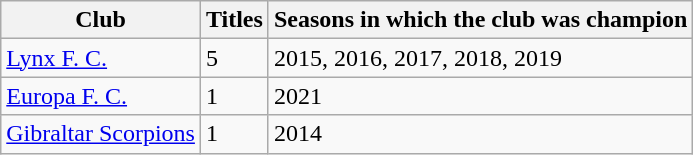<table class="wikitable">
<tr>
<th>Club</th>
<th>Titles</th>
<th>Seasons in which the club was champion</th>
</tr>
<tr>
<td><a href='#'>Lynx F. C.</a></td>
<td>5</td>
<td>2015, 2016, 2017, 2018, 2019</td>
</tr>
<tr>
<td><a href='#'>Europa F. C.</a></td>
<td>1</td>
<td>2021</td>
</tr>
<tr>
<td><a href='#'>Gibraltar Scorpions</a></td>
<td>1</td>
<td>2014</td>
</tr>
</table>
